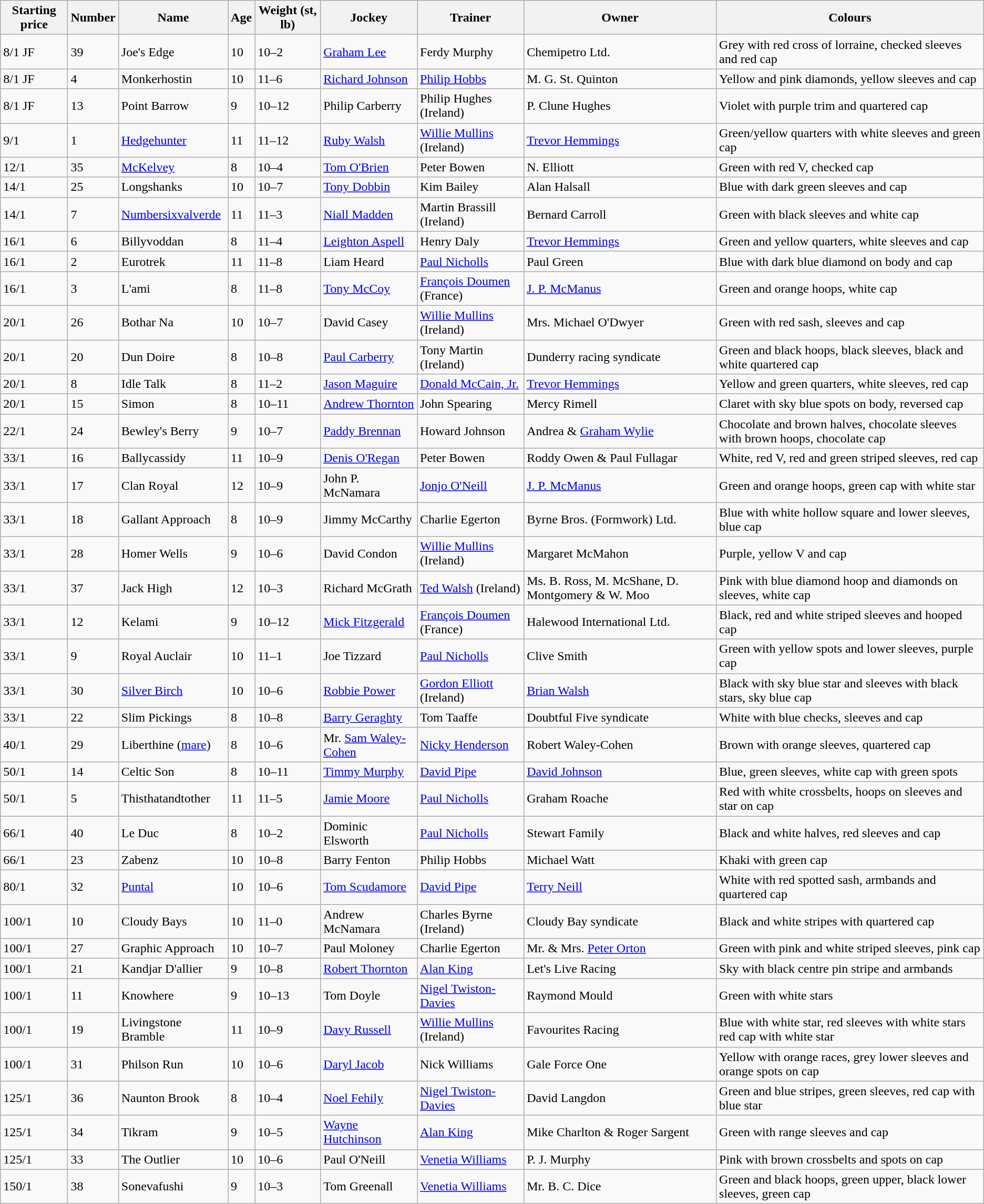<table class="wikitable sortable">
<tr>
<th>Starting price</th>
<th>Number</th>
<th>Name</th>
<th>Age</th>
<th>Weight (st, lb)</th>
<th>Jockey</th>
<th>Trainer</th>
<th>Owner</th>
<th>Colours</th>
</tr>
<tr>
<td>8/1 JF</td>
<td>39</td>
<td>Joe's Edge</td>
<td>10</td>
<td>10–2</td>
<td><a href='#'>Graham Lee</a></td>
<td>Ferdy Murphy</td>
<td>Chemipetro Ltd.</td>
<td>Grey with red cross of lorraine, checked sleeves and red cap</td>
</tr>
<tr>
<td>8/1 JF</td>
<td>4</td>
<td>Monkerhostin</td>
<td>10</td>
<td>11–6</td>
<td><a href='#'>Richard Johnson</a></td>
<td><a href='#'>Philip Hobbs</a></td>
<td>M. G. St. Quinton</td>
<td>Yellow and pink diamonds, yellow sleeves and cap</td>
</tr>
<tr>
<td>8/1 JF</td>
<td>13</td>
<td>Point Barrow</td>
<td>9</td>
<td>10–12</td>
<td>Philip Carberry</td>
<td>Philip Hughes (Ireland)</td>
<td>P. Clune Hughes</td>
<td>Violet with purple trim and quartered cap</td>
</tr>
<tr>
<td>9/1</td>
<td>1</td>
<td><a href='#'>Hedgehunter</a></td>
<td>11</td>
<td>11–12</td>
<td><a href='#'>Ruby Walsh</a></td>
<td><a href='#'>Willie Mullins</a> (Ireland)</td>
<td><a href='#'>Trevor Hemmings</a></td>
<td>Green/yellow quarters with white sleeves and green cap</td>
</tr>
<tr>
<td>12/1</td>
<td>35</td>
<td><a href='#'>McKelvey</a></td>
<td>8</td>
<td>10–4</td>
<td><a href='#'>Tom O'Brien</a></td>
<td>Peter Bowen</td>
<td>N. Elliott</td>
<td>Green with red V, checked cap</td>
</tr>
<tr>
<td>14/1</td>
<td>25</td>
<td>Longshanks</td>
<td>10</td>
<td>10–7</td>
<td><a href='#'>Tony Dobbin</a></td>
<td>Kim Bailey</td>
<td>Alan Halsall</td>
<td>Blue with dark green sleeves and cap</td>
</tr>
<tr>
<td>14/1</td>
<td>7</td>
<td><a href='#'>Numbersixvalverde</a></td>
<td>11</td>
<td>11–3</td>
<td><a href='#'>Niall Madden</a></td>
<td>Martin Brassill (Ireland)</td>
<td>Bernard Carroll</td>
<td>Green with black sleeves and white cap</td>
</tr>
<tr>
<td>16/1</td>
<td>6</td>
<td>Billyvoddan</td>
<td>8</td>
<td>11–4</td>
<td><a href='#'>Leighton Aspell</a></td>
<td>Henry Daly</td>
<td><a href='#'>Trevor Hemmings</a></td>
<td>Green and yellow quarters, white sleeves and cap</td>
</tr>
<tr>
<td>16/1</td>
<td>2</td>
<td>Eurotrek</td>
<td>11</td>
<td>11–8</td>
<td>Liam Heard</td>
<td><a href='#'>Paul Nicholls</a></td>
<td>Paul Green</td>
<td>Blue with dark blue diamond on body and cap</td>
</tr>
<tr>
<td>16/1</td>
<td>3</td>
<td>L'ami</td>
<td>8</td>
<td>11–8</td>
<td><a href='#'>Tony McCoy</a></td>
<td><a href='#'>François Doumen</a> (France)</td>
<td><a href='#'>J. P. McManus</a></td>
<td>Green and orange hoops, white cap</td>
</tr>
<tr>
<td>20/1</td>
<td>26</td>
<td>Bothar Na</td>
<td>10</td>
<td>10–7</td>
<td>David Casey</td>
<td><a href='#'>Willie Mullins</a> (Ireland)</td>
<td>Mrs. Michael O'Dwyer</td>
<td>Green with red sash, sleeves and cap</td>
</tr>
<tr>
<td>20/1</td>
<td>20</td>
<td>Dun Doire</td>
<td>8</td>
<td>10–8</td>
<td><a href='#'>Paul Carberry</a></td>
<td>Tony Martin (Ireland)</td>
<td>Dunderry racing syndicate</td>
<td>Green and black hoops, black sleeves, black and white quartered cap</td>
</tr>
<tr>
<td>20/1</td>
<td>8</td>
<td>Idle Talk</td>
<td>8</td>
<td>11–2</td>
<td><a href='#'>Jason Maguire</a></td>
<td><a href='#'>Donald McCain, Jr.</a></td>
<td><a href='#'>Trevor Hemmings</a></td>
<td>Yellow and green quarters, white sleeves, red cap</td>
</tr>
<tr>
<td>20/1</td>
<td>15</td>
<td>Simon</td>
<td>8</td>
<td>10–11</td>
<td><a href='#'>Andrew Thornton</a></td>
<td>John Spearing</td>
<td>Mercy Rimell</td>
<td>Claret with sky blue spots on body, reversed cap</td>
</tr>
<tr>
<td>22/1</td>
<td>24</td>
<td>Bewley's Berry</td>
<td>9</td>
<td>10–7</td>
<td><a href='#'>Paddy Brennan</a></td>
<td>Howard Johnson</td>
<td>Andrea & <a href='#'>Graham Wylie</a></td>
<td>Chocolate and brown halves, chocolate sleeves with brown hoops, chocolate cap</td>
</tr>
<tr>
<td>33/1</td>
<td>16</td>
<td>Ballycassidy</td>
<td>11</td>
<td>10–9</td>
<td><a href='#'>Denis O'Regan</a></td>
<td>Peter Bowen</td>
<td>Roddy Owen & Paul Fullagar</td>
<td>White, red V, red and green striped sleeves, red cap</td>
</tr>
<tr>
<td>33/1</td>
<td>17</td>
<td>Clan Royal</td>
<td>12</td>
<td>10–9</td>
<td>John P. McNamara</td>
<td><a href='#'>Jonjo O'Neill</a></td>
<td><a href='#'>J. P. McManus</a></td>
<td>Green and orange hoops, green cap with white star</td>
</tr>
<tr>
<td>33/1</td>
<td>18</td>
<td>Gallant Approach</td>
<td>8</td>
<td>10–9</td>
<td>Jimmy McCarthy</td>
<td>Charlie Egerton</td>
<td>Byrne Bros. (Formwork) Ltd.</td>
<td>Blue with white hollow square and lower sleeves, blue cap</td>
</tr>
<tr>
<td>33/1</td>
<td>28</td>
<td>Homer Wells</td>
<td>9</td>
<td>10–6</td>
<td>David Condon</td>
<td><a href='#'>Willie Mullins</a> (Ireland)</td>
<td>Margaret McMahon</td>
<td>Purple, yellow V and cap</td>
</tr>
<tr>
<td>33/1</td>
<td>37</td>
<td>Jack High</td>
<td>12</td>
<td>10–3</td>
<td>Richard McGrath</td>
<td><a href='#'>Ted Walsh</a> (Ireland)</td>
<td>Ms. B. Ross, M. McShane, D. Montgomery & W. Moo</td>
<td>Pink with blue diamond hoop and diamonds on sleeves, white cap</td>
</tr>
<tr>
<td>33/1</td>
<td>12</td>
<td>Kelami</td>
<td>9</td>
<td>10–12</td>
<td><a href='#'>Mick Fitzgerald</a></td>
<td><a href='#'>François Doumen</a> (France)</td>
<td>Halewood International Ltd.</td>
<td>Black, red and white striped sleeves and hooped cap</td>
</tr>
<tr>
<td>33/1</td>
<td>9</td>
<td>Royal Auclair</td>
<td>10</td>
<td>11–1</td>
<td>Joe Tizzard</td>
<td><a href='#'>Paul Nicholls</a></td>
<td>Clive Smith</td>
<td>Green with yellow spots and lower sleeves, purple cap</td>
</tr>
<tr>
<td>33/1</td>
<td>30</td>
<td><a href='#'>Silver Birch</a></td>
<td>10</td>
<td>10–6</td>
<td><a href='#'>Robbie Power</a></td>
<td><a href='#'>Gordon Elliott</a> (Ireland)</td>
<td><a href='#'>Brian Walsh</a></td>
<td>Black with sky blue star and sleeves with black stars, sky blue cap</td>
</tr>
<tr>
<td>33/1</td>
<td>22</td>
<td>Slim Pickings</td>
<td>8</td>
<td>10–8</td>
<td><a href='#'>Barry Geraghty</a></td>
<td>Tom Taaffe</td>
<td>Doubtful Five syndicate</td>
<td>White with blue checks, sleeves and cap</td>
</tr>
<tr>
<td>40/1</td>
<td>29</td>
<td>Liberthine (<a href='#'>mare</a>)</td>
<td>8</td>
<td>10–6</td>
<td>Mr. <a href='#'>Sam Waley-Cohen</a></td>
<td><a href='#'>Nicky Henderson</a></td>
<td>Robert Waley-Cohen</td>
<td>Brown with orange sleeves, quartered cap</td>
</tr>
<tr>
<td>50/1</td>
<td>14</td>
<td>Celtic Son</td>
<td>8</td>
<td>10–11</td>
<td><a href='#'>Timmy Murphy</a></td>
<td><a href='#'>David Pipe</a></td>
<td><a href='#'>David Johnson</a></td>
<td>Blue, green sleeves, white cap with green spots</td>
</tr>
<tr>
<td>50/1</td>
<td>5</td>
<td>Thisthatandtother</td>
<td>11</td>
<td>11–5</td>
<td><a href='#'>Jamie Moore</a></td>
<td><a href='#'>Paul Nicholls</a></td>
<td>Graham Roache</td>
<td>Red with white crossbelts, hoops on sleeves and star on cap</td>
</tr>
<tr>
<td>66/1</td>
<td>40</td>
<td>Le Duc</td>
<td>8</td>
<td>10–2</td>
<td>Dominic Elsworth</td>
<td><a href='#'>Paul Nicholls</a></td>
<td>Stewart Family</td>
<td>Black and white halves, red sleeves and cap</td>
</tr>
<tr>
<td>66/1</td>
<td>23</td>
<td>Zabenz</td>
<td>10</td>
<td>10–8</td>
<td>Barry Fenton</td>
<td>Philip Hobbs</td>
<td>Michael Watt</td>
<td>Khaki with green cap</td>
</tr>
<tr>
<td>80/1</td>
<td>32</td>
<td><a href='#'>Puntal</a></td>
<td>10</td>
<td>10–6</td>
<td><a href='#'>Tom Scudamore</a></td>
<td><a href='#'>David Pipe</a></td>
<td><a href='#'>Terry Neill</a></td>
<td>White with red spotted sash, armbands and quartered cap</td>
</tr>
<tr>
<td>100/1</td>
<td>10</td>
<td>Cloudy Bays</td>
<td>10</td>
<td>11–0</td>
<td>Andrew McNamara</td>
<td>Charles Byrne (Ireland)</td>
<td>Cloudy Bay syndicate</td>
<td>Black and white stripes with quartered cap</td>
</tr>
<tr>
<td>100/1</td>
<td>27</td>
<td>Graphic Approach</td>
<td>10</td>
<td>10–7</td>
<td>Paul Moloney</td>
<td>Charlie Egerton</td>
<td>Mr. & Mrs. <a href='#'>Peter Orton</a></td>
<td>Green with pink and white striped sleeves, pink cap</td>
</tr>
<tr>
<td>100/1</td>
<td>21</td>
<td>Kandjar D'allier</td>
<td>9</td>
<td>10–8</td>
<td><a href='#'>Robert Thornton</a></td>
<td><a href='#'>Alan King</a></td>
<td>Let's Live Racing</td>
<td>Sky with black centre pin stripe and armbands</td>
</tr>
<tr>
<td>100/1</td>
<td>11</td>
<td>Knowhere</td>
<td>9</td>
<td>10–13</td>
<td>Tom Doyle</td>
<td><a href='#'>Nigel Twiston-Davies</a></td>
<td>Raymond Mould</td>
<td>Green with white stars</td>
</tr>
<tr>
<td>100/1</td>
<td>19</td>
<td>Livingstone Bramble</td>
<td>11</td>
<td>10–9</td>
<td><a href='#'>Davy Russell</a></td>
<td><a href='#'>Willie Mullins</a> (Ireland)</td>
<td>Favourites Racing</td>
<td>Blue with white star, red sleeves with white stars red cap with white star</td>
</tr>
<tr>
<td>100/1</td>
<td>31</td>
<td>Philson Run</td>
<td>10</td>
<td>10–6</td>
<td><a href='#'>Daryl Jacob</a></td>
<td>Nick Williams</td>
<td>Gale Force One</td>
<td>Yellow with orange races, grey lower sleeves and orange spots on cap</td>
</tr>
<tr>
<td>125/1</td>
<td>36</td>
<td>Naunton Brook</td>
<td>8</td>
<td>10–4</td>
<td><a href='#'>Noel Fehily</a></td>
<td><a href='#'>Nigel Twiston-Davies</a></td>
<td>David Langdon</td>
<td>Green and blue stripes, green sleeves, red cap with blue star</td>
</tr>
<tr>
<td>125/1</td>
<td>34</td>
<td>Tikram</td>
<td>9</td>
<td>10–5</td>
<td><a href='#'>Wayne Hutchinson</a></td>
<td><a href='#'>Alan King</a></td>
<td>Mike Charlton & Roger Sargent</td>
<td>Green with range sleeves and cap</td>
</tr>
<tr>
<td>125/1</td>
<td>33</td>
<td>The Outlier</td>
<td>10</td>
<td>10–6</td>
<td>Paul O'Neill</td>
<td><a href='#'>Venetia Williams</a></td>
<td>P. J. Murphy</td>
<td>Pink with brown crossbelts and spots on cap</td>
</tr>
<tr>
<td>150/1</td>
<td>38</td>
<td>Sonevafushi</td>
<td>9</td>
<td>10–3</td>
<td>Tom Greenall</td>
<td><a href='#'>Venetia Williams</a></td>
<td>Mr. B. C. Dice</td>
<td>Green and black hoops, green upper, black lower sleeves, green cap</td>
</tr>
</table>
